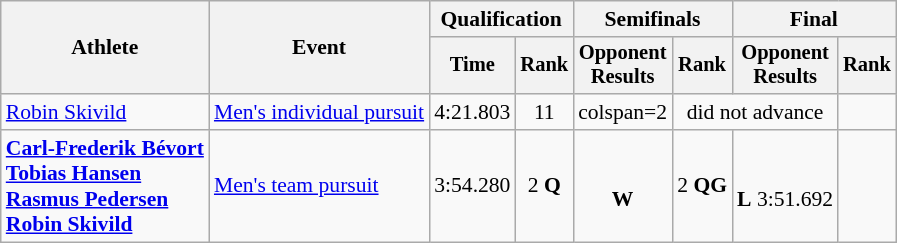<table class="wikitable" style="font-size:90%">
<tr>
<th rowspan=2>Athlete</th>
<th rowspan=2>Event</th>
<th colspan=2>Qualification</th>
<th colspan=2>Semifinals</th>
<th colspan=2>Final</th>
</tr>
<tr style="font-size:95%">
<th>Time</th>
<th>Rank</th>
<th>Opponent<br>Results</th>
<th>Rank</th>
<th>Opponent<br>Results</th>
<th>Rank</th>
</tr>
<tr align=center>
<td align=left><a href='#'>Robin Skivild</a></td>
<td align=left><a href='#'>Men's individual pursuit</a></td>
<td>4:21.803</td>
<td>11</td>
<td>colspan=2</td>
<td colspan=2>did not advance</td>
</tr>
<tr align=center>
<td align=left><strong><a href='#'>Carl-Frederik Bévort</a><br><a href='#'>Tobias Hansen</a><br><a href='#'>Rasmus Pedersen</a><br><a href='#'>Robin Skivild</a></strong></td>
<td align=left><a href='#'>Men's team pursuit</a></td>
<td>3:54.280</td>
<td>2 <strong>Q</strong></td>
<td><br><strong>W</strong> </td>
<td>2 <strong>QG</strong></td>
<td><br><strong>L</strong> 3:51.692</td>
<td></td>
</tr>
</table>
